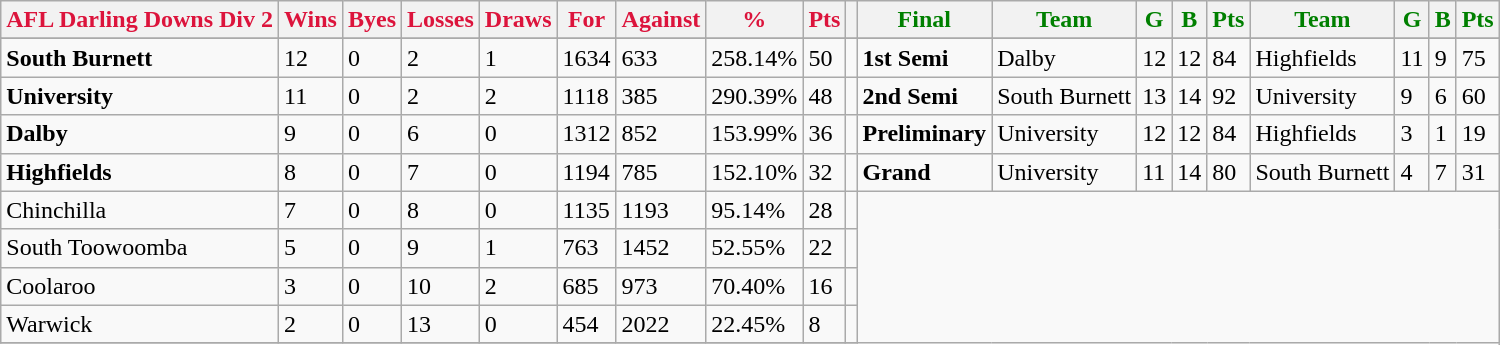<table class="wikitable">
<tr>
<th style="color:crimson">AFL Darling Downs Div 2</th>
<th style="color:crimson">Wins</th>
<th style="color:crimson">Byes</th>
<th style="color:crimson">Losses</th>
<th style="color:crimson">Draws</th>
<th style="color:crimson">For</th>
<th style="color:crimson">Against</th>
<th style="color:crimson">%</th>
<th style="color:crimson">Pts</th>
<th></th>
<th style="color:green">Final</th>
<th style="color:green">Team</th>
<th style="color:green">G</th>
<th style="color:green">B</th>
<th style="color:green">Pts</th>
<th style="color:green">Team</th>
<th style="color:green">G</th>
<th style="color:green">B</th>
<th style="color:green">Pts</th>
</tr>
<tr>
</tr>
<tr>
</tr>
<tr>
<td><strong>	South Burnett	</strong></td>
<td>12</td>
<td>0</td>
<td>2</td>
<td>1</td>
<td>1634</td>
<td>633</td>
<td>258.14%</td>
<td>50</td>
<td></td>
<td><strong>1st Semi</strong></td>
<td>Dalby</td>
<td>12</td>
<td>12</td>
<td>84</td>
<td>Highfields</td>
<td>11</td>
<td>9</td>
<td>75</td>
</tr>
<tr>
<td><strong>	University	</strong></td>
<td>11</td>
<td>0</td>
<td>2</td>
<td>2</td>
<td>1118</td>
<td>385</td>
<td>290.39%</td>
<td>48</td>
<td></td>
<td><strong>2nd Semi</strong></td>
<td>South Burnett</td>
<td>13</td>
<td>14</td>
<td>92</td>
<td>University</td>
<td>9</td>
<td>6</td>
<td>60</td>
</tr>
<tr>
<td><strong>	Dalby	</strong></td>
<td>9</td>
<td>0</td>
<td>6</td>
<td>0</td>
<td>1312</td>
<td>852</td>
<td>153.99%</td>
<td>36</td>
<td></td>
<td><strong>Preliminary</strong></td>
<td>University</td>
<td>12</td>
<td>12</td>
<td>84</td>
<td>Highfields</td>
<td>3</td>
<td>1</td>
<td>19</td>
</tr>
<tr>
<td><strong>	Highfields	</strong></td>
<td>8</td>
<td>0</td>
<td>7</td>
<td>0</td>
<td>1194</td>
<td>785</td>
<td>152.10%</td>
<td>32</td>
<td></td>
<td><strong>Grand</strong></td>
<td>University</td>
<td>11</td>
<td>14</td>
<td>80</td>
<td>South Burnett</td>
<td>4</td>
<td>7</td>
<td>31</td>
</tr>
<tr>
<td>Chinchilla</td>
<td>7</td>
<td>0</td>
<td>8</td>
<td>0</td>
<td>1135</td>
<td>1193</td>
<td>95.14%</td>
<td>28</td>
<td></td>
</tr>
<tr>
<td>South Toowoomba</td>
<td>5</td>
<td>0</td>
<td>9</td>
<td>1</td>
<td>763</td>
<td>1452</td>
<td>52.55%</td>
<td>22</td>
<td></td>
</tr>
<tr>
<td>Coolaroo</td>
<td>3</td>
<td>0</td>
<td>10</td>
<td>2</td>
<td>685</td>
<td>973</td>
<td>70.40%</td>
<td>16</td>
<td></td>
</tr>
<tr>
<td>Warwick</td>
<td>2</td>
<td>0</td>
<td>13</td>
<td>0</td>
<td>454</td>
<td>2022</td>
<td>22.45%</td>
<td>8</td>
<td></td>
</tr>
<tr>
</tr>
</table>
